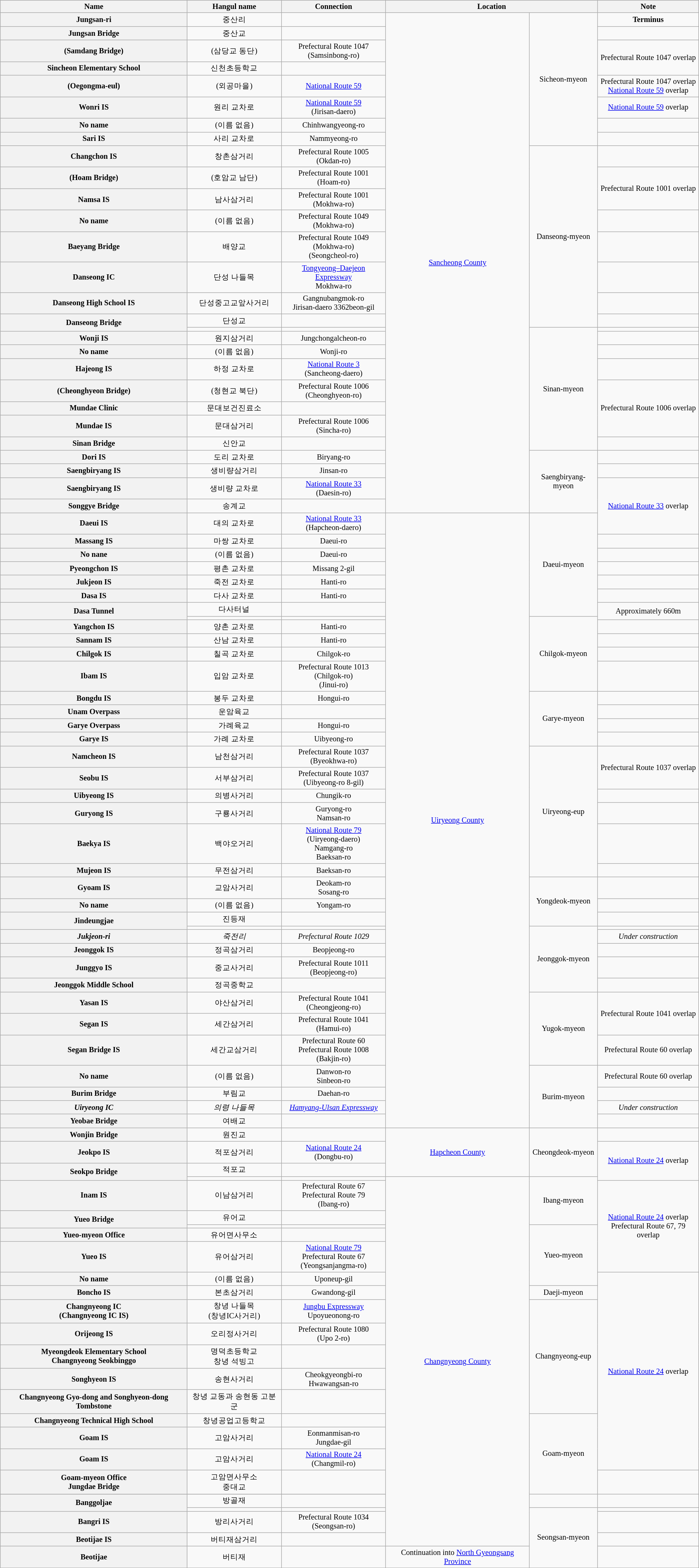<table class="wikitable" style="font-size: 85%; text-align: center;">
<tr>
<th>Name </th>
<th>Hangul name</th>
<th>Connection</th>
<th colspan="2">Location</th>
<th>Note</th>
</tr>
<tr>
<th>Jungsan-ri</th>
<td>중산리</td>
<td></td>
<td rowspan=28><a href='#'>Sancheong County</a></td>
<td rowspan=8>Sicheon-myeon</td>
<td><strong>Terminus</strong></td>
</tr>
<tr>
<th>Jungsan Bridge</th>
<td>중산교</td>
<td></td>
<td></td>
</tr>
<tr>
<th>(Samdang Bridge)</th>
<td>(삼당교 동단)</td>
<td>Prefectural Route 1047<br>(Samsinbong-ro)</td>
<td rowspan=2>Prefectural Route 1047 overlap</td>
</tr>
<tr>
<th>Sincheon Elementary School</th>
<td>신천초등학교</td>
<td></td>
</tr>
<tr>
<th>(Oegongma-eul)</th>
<td>(외공마을)</td>
<td><a href='#'>National Route 59</a></td>
<td>Prefectural Route 1047 overlap<br><a href='#'>National Route 59</a> overlap</td>
</tr>
<tr>
<th>Wonri IS</th>
<td>원리 교차로</td>
<td><a href='#'>National Route 59</a><br>(Jirisan-daero)</td>
<td><a href='#'>National Route 59</a> overlap</td>
</tr>
<tr>
<th>No name</th>
<td>(이름 없음)</td>
<td>Chinhwangyeong-ro</td>
<td></td>
</tr>
<tr>
<th>Sari IS</th>
<td>사리 교차로</td>
<td>Nammyeong-ro</td>
<td></td>
</tr>
<tr>
<th>Changchon IS</th>
<td>창촌삼거리</td>
<td>Prefectural Route 1005<br>(Okdan-ro)</td>
<td rowspan=8>Danseong-myeon</td>
<td></td>
</tr>
<tr>
<th>(Hoam Bridge)</th>
<td>(호암교 남단)</td>
<td>Prefectural Route 1001<br>(Hoam-ro)</td>
<td rowspan=2>Prefectural Route 1001 overlap</td>
</tr>
<tr>
<th>Namsa IS</th>
<td>남사삼거리</td>
<td>Prefectural Route 1001<br>(Mokhwa-ro)</td>
</tr>
<tr>
<th>No name</th>
<td>(이름 없음)</td>
<td>Prefectural Route 1049<br>(Mokhwa-ro)</td>
<td></td>
</tr>
<tr>
<th>Baeyang Bridge</th>
<td>배양교</td>
<td>Prefectural Route 1049<br>(Mokhwa-ro)<br>(Seongcheol-ro)</td>
<td></td>
</tr>
<tr>
<th>Danseong IC</th>
<td>단성 나들목</td>
<td><a href='#'>Tongyeong–Daejeon Expressway</a><br>Mokhwa-ro</td>
<td></td>
</tr>
<tr>
<th>Danseong High School IS</th>
<td>단성중고교앞사거리</td>
<td>Gangnubangmok-ro<br>Jirisan-daero 3362beon-gil</td>
<td></td>
</tr>
<tr>
<th rowspan=2>Danseong Bridge</th>
<td>단성교</td>
<td></td>
<td></td>
</tr>
<tr>
<td></td>
<td></td>
<td rowspan=8>Sinan-myeon</td>
<td></td>
</tr>
<tr>
<th>Wonji IS</th>
<td>원지삼거리</td>
<td>Jungchongalcheon-ro</td>
<td></td>
</tr>
<tr>
<th>No name</th>
<td>(이름 없음)</td>
<td>Wonji-ro</td>
<td></td>
</tr>
<tr>
<th>Hajeong IS</th>
<td>하정 교차로</td>
<td><a href='#'>National Route 3</a><br>(Sancheong-daero)</td>
<td></td>
</tr>
<tr>
<th>(Cheonghyeon Bridge)</th>
<td>(청현교 북단)</td>
<td>Prefectural Route 1006<br>(Cheonghyeon-ro)</td>
<td rowspan=3>Prefectural Route 1006 overlap</td>
</tr>
<tr>
<th>Mundae Clinic</th>
<td>문대보건진료소</td>
<td></td>
</tr>
<tr>
<th>Mundae IS</th>
<td>문대삼거리</td>
<td>Prefectural Route 1006<br>(Sincha-ro)</td>
</tr>
<tr>
<th>Sinan Bridge</th>
<td>신안교</td>
<td></td>
<td></td>
</tr>
<tr>
<th>Dori IS</th>
<td>도리 교차로</td>
<td>Biryang-ro</td>
<td rowspan=4>Saengbiryang-myeon</td>
<td></td>
</tr>
<tr>
<th>Saengbiryang IS</th>
<td>생비량삼거리</td>
<td>Jinsan-ro</td>
<td></td>
</tr>
<tr>
<th>Saengbiryang IS</th>
<td>생비량 교차로</td>
<td><a href='#'>National Route 33</a><br>(Daesin-ro)</td>
<td rowspan=3><a href='#'>National Route 33</a> overlap</td>
</tr>
<tr>
<th>Songgye Bridge</th>
<td>송계교</td>
<td></td>
</tr>
<tr>
<th>Daeui IS</th>
<td>대의 교차로</td>
<td><a href='#'>National Route 33</a><br>(Hapcheon-daero)</td>
<td rowspan=37><a href='#'>Uiryeong County</a></td>
<td rowspan=7>Daeui-myeon</td>
</tr>
<tr>
<th>Massang IS</th>
<td>마쌍 교차로</td>
<td>Daeui-ro</td>
<td></td>
</tr>
<tr>
<th>No nane</th>
<td>(이름 없음)</td>
<td>Daeui-ro</td>
<td></td>
</tr>
<tr>
<th>Pyeongchon IS</th>
<td>평촌 교차로</td>
<td>Missang 2-gil</td>
<td></td>
</tr>
<tr>
<th>Jukjeon IS</th>
<td>죽전 교차로</td>
<td>Hanti-ro</td>
<td></td>
</tr>
<tr>
<th>Dasa IS</th>
<td>다사 교차로</td>
<td>Hanti-ro</td>
<td></td>
</tr>
<tr>
<th rowspan=2>Dasa Tunnel</th>
<td>다사터널</td>
<td></td>
<td rowspan=2>Approximately 660m</td>
</tr>
<tr>
<td></td>
<td></td>
<td rowspan=5>Chilgok-myeon</td>
</tr>
<tr>
<th>Yangchon IS</th>
<td>양촌 교차로</td>
<td>Hanti-ro</td>
<td></td>
</tr>
<tr>
<th>Sannam IS</th>
<td>산남 교차로</td>
<td>Hanti-ro</td>
<td></td>
</tr>
<tr>
<th>Chilgok IS</th>
<td>칠곡 교차로</td>
<td>Chilgok-ro</td>
<td></td>
</tr>
<tr>
<th>Ibam IS</th>
<td>입암 교차로</td>
<td>Prefectural Route 1013<br>(Chilgok-ro)<br>(Jinui-ro)</td>
<td></td>
</tr>
<tr>
<th>Bongdu IS</th>
<td>봉두 교차로</td>
<td>Hongui-ro</td>
<td rowspan=4>Garye-myeon</td>
<td></td>
</tr>
<tr>
<th>Unam Overpass</th>
<td>운암육교</td>
<td></td>
<td></td>
</tr>
<tr>
<th>Garye Overpass</th>
<td>가례육교</td>
<td>Hongui-ro</td>
<td></td>
</tr>
<tr>
<th>Garye IS</th>
<td>가례 교차로</td>
<td>Uibyeong-ro</td>
<td></td>
</tr>
<tr>
<th>Namcheon IS</th>
<td>남천삼거리</td>
<td>Prefectural Route 1037<br>(Byeokhwa-ro)</td>
<td rowspan=6>Uiryeong-eup</td>
<td rowspan=2>Prefectural Route 1037 overlap</td>
</tr>
<tr>
<th>Seobu IS</th>
<td>서부삼거리</td>
<td>Prefectural Route 1037<br>(Uibyeong-ro 8-gil)</td>
</tr>
<tr>
<th>Uibyeong IS</th>
<td>의병사거리</td>
<td>Chungik-ro</td>
<td></td>
</tr>
<tr>
<th>Guryong IS</th>
<td>구룡사거리</td>
<td>Guryong-ro<br>Namsan-ro</td>
<td></td>
</tr>
<tr>
<th>Baekya IS</th>
<td>백야오거리</td>
<td><a href='#'>National Route 79</a><br>(Uiryeong-daero)<br>Namgang-ro<br>Baeksan-ro</td>
<td></td>
</tr>
<tr>
<th>Mujeon IS</th>
<td>무전삼거리</td>
<td>Baeksan-ro</td>
<td></td>
</tr>
<tr>
<th>Gyoam IS</th>
<td>교암사거리</td>
<td>Deokam-ro<br>Sosang-ro</td>
<td rowspan=3>Yongdeok-myeon</td>
<td></td>
</tr>
<tr>
<th>No name</th>
<td>(이름 없음)</td>
<td>Yongam-ro</td>
<td></td>
</tr>
<tr>
<th rowspan=2>Jindeungjae</th>
<td>진등재</td>
<td></td>
<td></td>
</tr>
<tr>
<td></td>
<td></td>
<td rowspan=5>Jeonggok-myeon</td>
<td></td>
</tr>
<tr>
<th><em>Jukjeon-ri</em></th>
<td><em>죽전리</em></td>
<td><em>Prefectural Route 1029</em></td>
<td><em>Under construction</em></td>
</tr>
<tr>
<th>Jeonggok IS</th>
<td>정곡삼거리</td>
<td>Beopjeong-ro</td>
<td></td>
</tr>
<tr>
<th>Junggyo IS</th>
<td>중교사거리</td>
<td>Prefectural Route 1011<br>(Beopjeong-ro)</td>
<td></td>
</tr>
<tr>
<th>Jeonggok Middle School</th>
<td>정곡중학교</td>
<td></td>
<td></td>
</tr>
<tr>
<th>Yasan IS</th>
<td>야산삼거리</td>
<td>Prefectural Route 1041<br>(Cheongjeong-ro)</td>
<td rowspan=3>Yugok-myeon</td>
<td rowspan=2>Prefectural Route 1041 overlap</td>
</tr>
<tr>
<th>Segan IS</th>
<td>세간삼거리</td>
<td>Prefectural Route 1041<br>(Hamui-ro)</td>
</tr>
<tr>
<th>Segan Bridge IS</th>
<td>세간교삼거리</td>
<td>Prefectural Route 60<br>Prefectural Route 1008<br>(Bakjin-ro)</td>
<td>Prefectural Route 60 overlap</td>
</tr>
<tr>
<th>No name</th>
<td>(이름 없음)</td>
<td>Danwon-ro<br>Sinbeon-ro</td>
<td rowspan=4>Burim-myeon</td>
<td>Prefectural Route 60 overlap</td>
</tr>
<tr>
<th>Burim Bridge</th>
<td>부림교</td>
<td>Daehan-ro</td>
<td></td>
</tr>
<tr>
<th><em>Uiryeong IC</em></th>
<td><em>의령 나들목</em></td>
<td><em><a href='#'>Hamyang-Ulsan Expressway</a></em></td>
<td><em>Under construction</em></td>
</tr>
<tr>
<th>Yeobae Bridge</th>
<td>여배교</td>
<td></td>
<td></td>
</tr>
<tr>
<th>Wonjin Bridge</th>
<td>원진교</td>
<td></td>
<td rowspan=3><a href='#'>Hapcheon County</a></td>
<td rowspan=3>Cheongdeok-myeon</td>
<td></td>
</tr>
<tr>
<th>Jeokpo IS</th>
<td>적포삼거리</td>
<td><a href='#'>National Route 24</a><br>(Dongbu-ro)</td>
<td rowspan=3><a href='#'>National Route 24</a> overlap</td>
</tr>
<tr>
<th rowspan=2>Seokpo Bridge</th>
<td>적포교</td>
<td></td>
</tr>
<tr>
<td></td>
<td></td>
<td rowspan=22><a href='#'>Changnyeong County</a></td>
<td rowspan=3>Ibang-myeon</td>
</tr>
<tr>
<th>Inam IS</th>
<td>이남삼거리</td>
<td>Prefectural Route 67<br>Prefectural Route 79<br>(Ibang-ro)</td>
<td rowspan=5><a href='#'>National Route 24</a> overlap<br>Prefectural Route 67, 79 overlap</td>
</tr>
<tr>
<th rowspan=2>Yueo Bridge</th>
<td>유어교</td>
<td></td>
</tr>
<tr>
<td></td>
<td></td>
<td rowspan=4>Yueo-myeon</td>
</tr>
<tr>
<th>Yueo-myeon Office</th>
<td>유어면사무소</td>
<td></td>
</tr>
<tr>
<th>Yueo IS</th>
<td>유어삼거리</td>
<td><a href='#'>National Route 79</a><br>Prefectural Route 67<br>(Yeongsanjangma-ro)</td>
</tr>
<tr>
<th>No name</th>
<td>(이름 없음)</td>
<td>Uponeup-gil</td>
<td rowspan=10><a href='#'>National Route 24</a> overlap</td>
</tr>
<tr>
<th>Boncho IS</th>
<td>본초삼거리</td>
<td>Gwandong-gil</td>
<td>Daeji-myeon</td>
</tr>
<tr>
<th>Changnyeong IC<br>(Changnyeong IC IS)</th>
<td>창녕 나들목<br>(창녕IC사거리)</td>
<td><a href='#'>Jungbu Expressway</a><br>Upoyueonong-ro</td>
<td rowspan=5>Changnyeong-eup</td>
</tr>
<tr>
<th>Orijeong IS</th>
<td>오리정사거리</td>
<td>Prefectural Route 1080<br>(Upo 2-ro)</td>
</tr>
<tr>
<th>Myeongdeok Elementary School<br>Changnyeong Seokbinggo</th>
<td>명덕초등학교<br>창녕 석빙고</td>
<td></td>
</tr>
<tr>
<th>Songhyeon IS</th>
<td>송현사거리</td>
<td>Cheokgyeongbi-ro<br>Hwawangsan-ro</td>
</tr>
<tr>
<th>Changnyeong Gyo-dong and Songhyeon-dong Tombstone</th>
<td>창녕 교동과 송현동 고분군</td>
<td></td>
</tr>
<tr>
<th>Changnyeong Technical High School</th>
<td>창녕공업고등학교</td>
<td></td>
<td rowspan=5>Goam-myeon</td>
</tr>
<tr>
<th>Goam IS</th>
<td>고암사거리</td>
<td>Eonmanmisan-ro<br>Jungdae-gil</td>
</tr>
<tr>
<th>Goam IS</th>
<td>고암사거리</td>
<td><a href='#'>National Route 24</a><br>(Changmil-ro)</td>
</tr>
<tr>
<th>Goam-myeon Office<br>Jungdae Bridge</th>
<td>고암면사무소<br>중대교</td>
<td></td>
<td></td>
</tr>
<tr>
</tr>
<tr>
<th rowspan=2>Banggoljae</th>
<td>방골재</td>
<td></td>
<td></td>
</tr>
<tr>
<td></td>
<td></td>
<td rowspan=4>Seongsan-myeon</td>
<td></td>
</tr>
<tr>
<th>Bangri IS</th>
<td>방리사거리</td>
<td>Prefectural Route 1034<br>(Seongsan-ro)</td>
<td></td>
</tr>
<tr>
<th>Beotijae IS</th>
<td>버티재삼거리</td>
<td></td>
<td></td>
</tr>
<tr>
<th>Beotijae</th>
<td>버티재</td>
<td></td>
<td>Continuation into <a href='#'>North Gyeongsang Province</a></td>
</tr>
<tr>
</tr>
</table>
